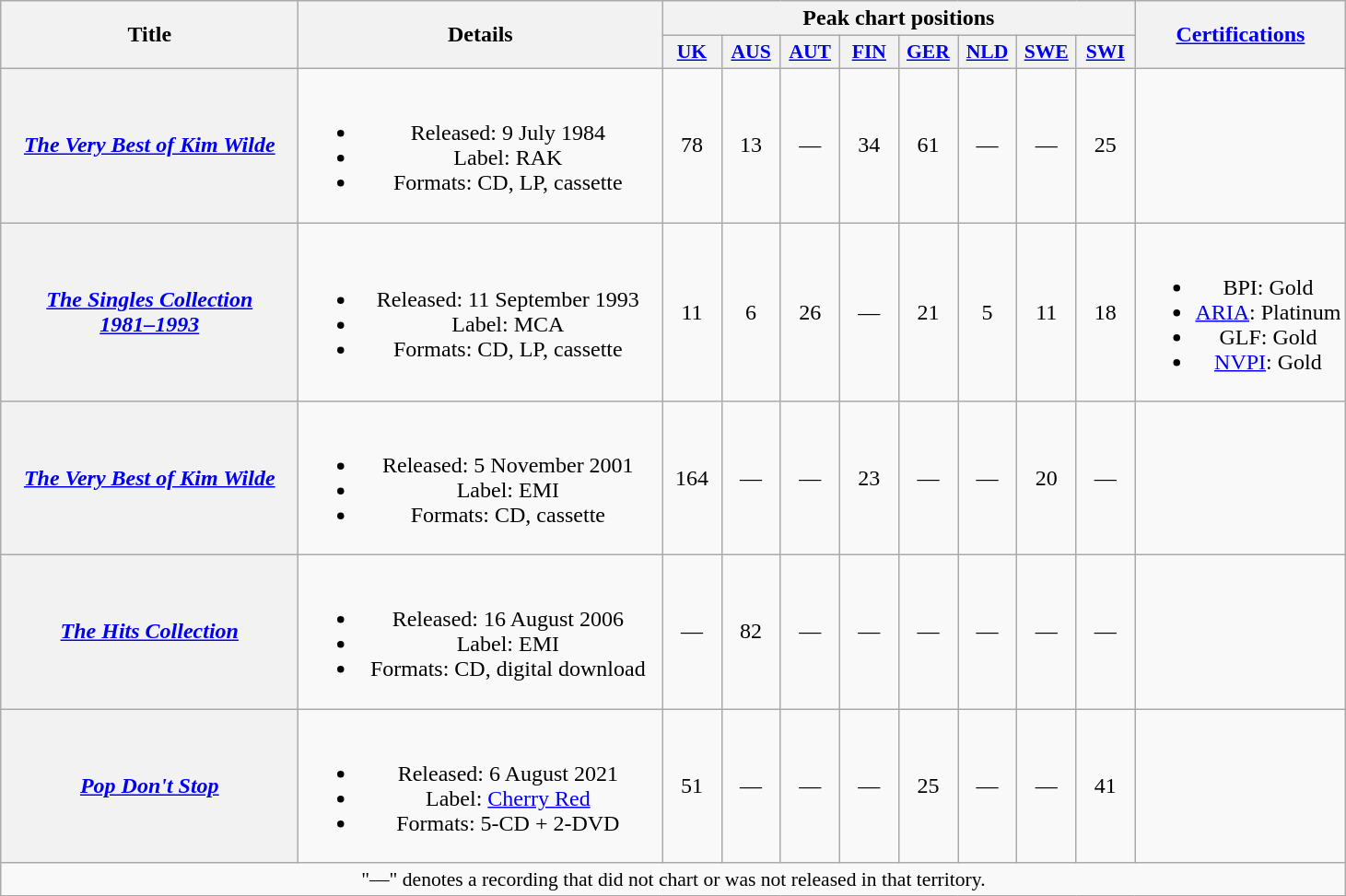<table class="wikitable plainrowheaders" style="text-align:center;">
<tr>
<th scope="col" rowspan="2" style="width:13em;">Title</th>
<th scope="col" rowspan="2" style="width:16em;">Details</th>
<th scope="col" colspan="8">Peak chart positions</th>
<th scope="col" rowspan="2"><a href='#'>Certifications</a></th>
</tr>
<tr>
<th scope="col" style="width:2.5em;font-size:90%;"><a href='#'>UK</a><br></th>
<th scope="col" style="width:2.5em;font-size:90%;"><a href='#'>AUS</a><br></th>
<th scope="col" style="width:2.5em;font-size:90%;"><a href='#'>AUT</a><br></th>
<th scope="col" style="width:2.5em;font-size:90%;"><a href='#'>FIN</a><br></th>
<th scope="col" style="width:2.5em;font-size:90%;"><a href='#'>GER</a><br></th>
<th scope="col" style="width:2.5em;font-size:90%;"><a href='#'>NLD</a><br></th>
<th scope="col" style="width:2.5em;font-size:90%;"><a href='#'>SWE</a><br></th>
<th scope="col" style="width:2.5em;font-size:90%;"><a href='#'>SWI</a><br></th>
</tr>
<tr>
<th scope="row"><em><a href='#'>The Very Best of Kim Wilde</a></em></th>
<td><br><ul><li>Released: 9 July 1984</li><li>Label: RAK</li><li>Formats: CD, LP, cassette</li></ul></td>
<td>78</td>
<td>13</td>
<td>—</td>
<td>34</td>
<td>61</td>
<td>—</td>
<td>—</td>
<td>25</td>
<td></td>
</tr>
<tr>
<th scope="row"><em><a href='#'>The Singles Collection<br>1981–1993</a></em></th>
<td><br><ul><li>Released: 11 September 1993</li><li>Label: MCA</li><li>Formats: CD, LP, cassette</li></ul></td>
<td>11</td>
<td>6</td>
<td>26</td>
<td>—</td>
<td>21</td>
<td>5</td>
<td>11</td>
<td>18</td>
<td><br><ul><li>BPI: Gold</li><li><a href='#'>ARIA</a>: Platinum</li><li>GLF: Gold</li><li><a href='#'>NVPI</a>: Gold</li></ul></td>
</tr>
<tr>
<th scope="row"><em><a href='#'>The Very Best of Kim Wilde</a></em></th>
<td><br><ul><li>Released: 5 November 2001</li><li>Label: EMI</li><li>Formats: CD, cassette</li></ul></td>
<td>164</td>
<td>—</td>
<td>—</td>
<td>23</td>
<td>—</td>
<td>—</td>
<td>20</td>
<td>—</td>
<td></td>
</tr>
<tr>
<th scope="row"><em><a href='#'>The Hits Collection</a></em></th>
<td><br><ul><li>Released: 16 August 2006</li><li>Label: EMI</li><li>Formats: CD, digital download</li></ul></td>
<td>—</td>
<td>82</td>
<td>—</td>
<td>—</td>
<td>—</td>
<td>—</td>
<td>—</td>
<td>—</td>
<td></td>
</tr>
<tr>
<th scope="row"><em><a href='#'>Pop Don't Stop</a></em></th>
<td><br><ul><li>Released: 6 August 2021</li><li>Label: <a href='#'>Cherry Red</a></li><li>Formats: 5-CD + 2-DVD</li></ul></td>
<td>51</td>
<td>—</td>
<td>—</td>
<td>—</td>
<td>25</td>
<td>—</td>
<td>—</td>
<td>41</td>
<td></td>
</tr>
<tr>
<td colspan="12" style="font-size:90%">"—" denotes a recording that did not chart or was not released in that territory.</td>
</tr>
</table>
